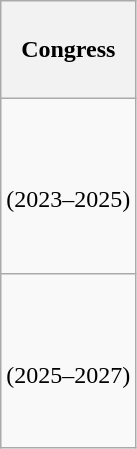<table class="wikitable" style="float:left; margin:0; margin-right:-0.5px; margin-top:14px; text-align:center;">
<tr style="white-space:nowrap; height:4.04em;">
<th>Congress</th>
</tr>
<tr style="white-space:nowrap; height:7.36em;">
<td><strong></strong><br>(2023–2025)</td>
</tr>
<tr style="white-space:nowrap; height:7.23em;">
<td><strong></strong><br>(2025–2027)</td>
</tr>
</table>
